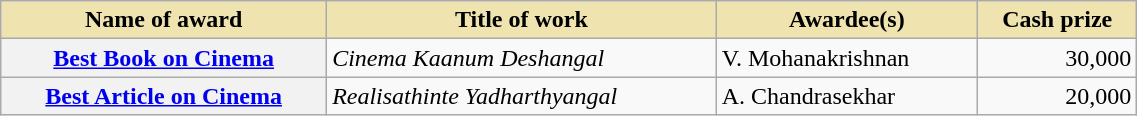<table class="wikitable plainrowheaders" width="60%">
<tr>
<th style="background-color:#EFE4B0;">Name of award</th>
<th style="background-color:#EFE4B0;">Title of work</th>
<th style="background-color:#EFE4B0;">Awardee(s)</th>
<th style="background-color:#EFE4B0;">Cash prize</th>
</tr>
<tr>
<th scope="row"><a href='#'>Best Book on Cinema</a></th>
<td><em>Cinema Kaanum Deshangal</em></td>
<td>V. Mohanakrishnan</td>
<td align="right">30,000</td>
</tr>
<tr>
<th scope="row"><a href='#'>Best Article on Cinema</a></th>
<td><em>Realisathinte Yadharthyangal</em></td>
<td>A. Chandrasekhar</td>
<td align="right">20,000</td>
</tr>
</table>
